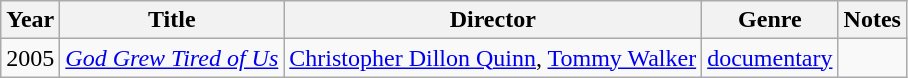<table class="wikitable sortable">
<tr>
<th>Year</th>
<th>Title</th>
<th>Director</th>
<th>Genre</th>
<th class="unsortable">Notes</th>
</tr>
<tr>
<td>2005</td>
<td><em><a href='#'>God Grew Tired of Us</a></em></td>
<td><a href='#'>Christopher Dillon Quinn</a>, <a href='#'>Tommy Walker</a></td>
<td><a href='#'>documentary</a></td>
<td></td>
</tr>
</table>
